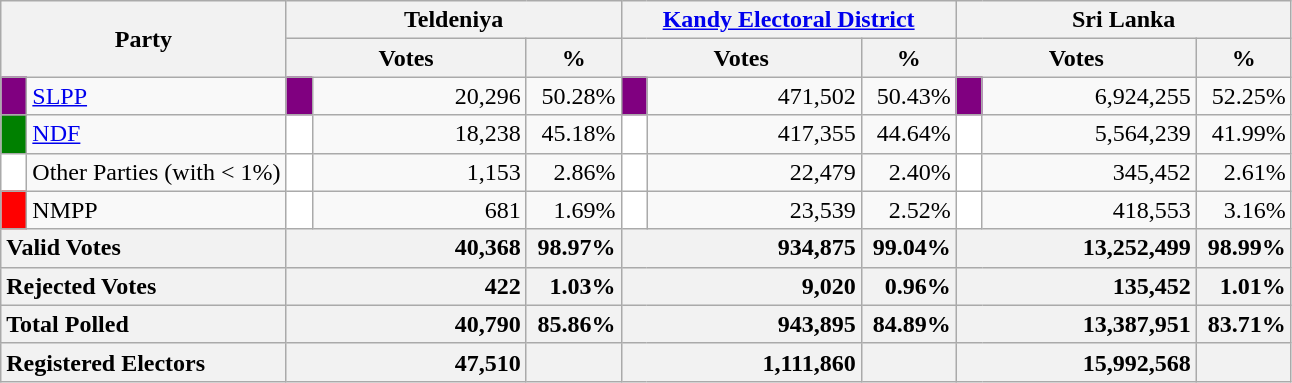<table class="wikitable">
<tr>
<th colspan="2" width="144px"rowspan="2">Party</th>
<th colspan="3" width="216px">Teldeniya</th>
<th colspan="3" width="216px"><a href='#'>Kandy Electoral District</a></th>
<th colspan="3" width="216px">Sri Lanka</th>
</tr>
<tr>
<th colspan="2" width="144px">Votes</th>
<th>%</th>
<th colspan="2" width="144px">Votes</th>
<th>%</th>
<th colspan="2" width="144px">Votes</th>
<th>%</th>
</tr>
<tr>
<td style="background-color:purple;" width="10px"></td>
<td style="text-align:left;"><a href='#'>SLPP</a></td>
<td style="background-color:purple;" width="10px"></td>
<td style="text-align:right;">20,296</td>
<td style="text-align:right;">50.28%</td>
<td style="background-color:purple;" width="10px"></td>
<td style="text-align:right;">471,502</td>
<td style="text-align:right;">50.43%</td>
<td style="background-color:purple;" width="10px"></td>
<td style="text-align:right;">6,924,255</td>
<td style="text-align:right;">52.25%</td>
</tr>
<tr>
<td style="background-color:green;" width="10px"></td>
<td style="text-align:left;"><a href='#'>NDF</a></td>
<td style="background-color:white;" width="10px"></td>
<td style="text-align:right;">18,238</td>
<td style="text-align:right;">45.18%</td>
<td style="background-color:white;" width="10px"></td>
<td style="text-align:right;">417,355</td>
<td style="text-align:right;">44.64%</td>
<td style="background-color:white;" width="10px"></td>
<td style="text-align:right;">5,564,239</td>
<td style="text-align:right;">41.99%</td>
</tr>
<tr>
<td style="background-color:white;" width="10px"></td>
<td style="text-align:left;">Other Parties (with < 1%)</td>
<td style="background-color:white;" width="10px"></td>
<td style="text-align:right;">1,153</td>
<td style="text-align:right;">2.86%</td>
<td style="background-color:white;" width="10px"></td>
<td style="text-align:right;">22,479</td>
<td style="text-align:right;">2.40%</td>
<td style="background-color:white;" width="10px"></td>
<td style="text-align:right;">345,452</td>
<td style="text-align:right;">2.61%</td>
</tr>
<tr>
<td style="background-color:red;" width="10px"></td>
<td style="text-align:left;">NMPP</td>
<td style="background-color:white;" width="10px"></td>
<td style="text-align:right;">681</td>
<td style="text-align:right;">1.69%</td>
<td style="background-color:white;" width="10px"></td>
<td style="text-align:right;">23,539</td>
<td style="text-align:right;">2.52%</td>
<td style="background-color:white;" width="10px"></td>
<td style="text-align:right;">418,553</td>
<td style="text-align:right;">3.16%</td>
</tr>
<tr>
<th colspan="2" width="144px"style="text-align:left;">Valid Votes</th>
<th style="text-align:right;"colspan="2" width="144px">40,368</th>
<th style="text-align:right;">98.97%</th>
<th style="text-align:right;"colspan="2" width="144px">934,875</th>
<th style="text-align:right;">99.04%</th>
<th style="text-align:right;"colspan="2" width="144px">13,252,499</th>
<th style="text-align:right;">98.99%</th>
</tr>
<tr>
<th colspan="2" width="144px"style="text-align:left;">Rejected Votes</th>
<th style="text-align:right;"colspan="2" width="144px">422</th>
<th style="text-align:right;">1.03%</th>
<th style="text-align:right;"colspan="2" width="144px">9,020</th>
<th style="text-align:right;">0.96%</th>
<th style="text-align:right;"colspan="2" width="144px">135,452</th>
<th style="text-align:right;">1.01%</th>
</tr>
<tr>
<th colspan="2" width="144px"style="text-align:left;">Total Polled</th>
<th style="text-align:right;"colspan="2" width="144px">40,790</th>
<th style="text-align:right;">85.86%</th>
<th style="text-align:right;"colspan="2" width="144px">943,895</th>
<th style="text-align:right;">84.89%</th>
<th style="text-align:right;"colspan="2" width="144px">13,387,951</th>
<th style="text-align:right;">83.71%</th>
</tr>
<tr>
<th colspan="2" width="144px"style="text-align:left;">Registered Electors</th>
<th style="text-align:right;"colspan="2" width="144px">47,510</th>
<th></th>
<th style="text-align:right;"colspan="2" width="144px">1,111,860</th>
<th></th>
<th style="text-align:right;"colspan="2" width="144px">15,992,568</th>
<th></th>
</tr>
</table>
